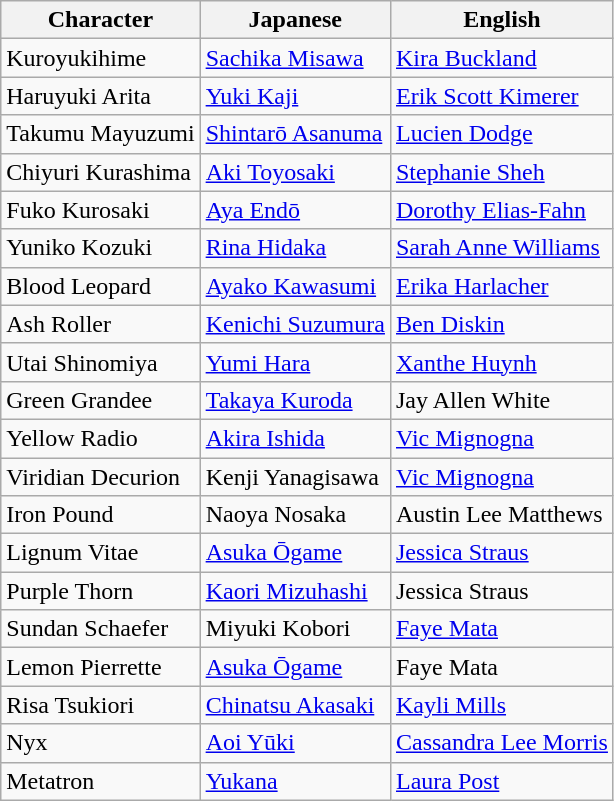<table class="wikitable">
<tr>
<th>Character</th>
<th>Japanese</th>
<th>English</th>
</tr>
<tr>
<td>Kuroyukihime</td>
<td><a href='#'>Sachika Misawa</a></td>
<td><a href='#'>Kira Buckland</a></td>
</tr>
<tr>
<td>Haruyuki Arita</td>
<td><a href='#'>Yuki Kaji</a></td>
<td><a href='#'>Erik Scott Kimerer</a></td>
</tr>
<tr>
<td>Takumu Mayuzumi</td>
<td><a href='#'>Shintarō Asanuma</a></td>
<td><a href='#'>Lucien Dodge</a></td>
</tr>
<tr>
<td>Chiyuri Kurashima</td>
<td><a href='#'>Aki Toyosaki</a></td>
<td><a href='#'>Stephanie Sheh</a></td>
</tr>
<tr>
<td>Fuko Kurosaki</td>
<td><a href='#'>Aya Endō</a></td>
<td><a href='#'>Dorothy Elias-Fahn</a></td>
</tr>
<tr>
<td>Yuniko Kozuki</td>
<td><a href='#'>Rina Hidaka</a></td>
<td><a href='#'>Sarah Anne Williams</a></td>
</tr>
<tr>
<td>Blood Leopard</td>
<td><a href='#'>Ayako Kawasumi</a></td>
<td><a href='#'>Erika Harlacher</a></td>
</tr>
<tr>
<td>Ash Roller</td>
<td><a href='#'>Kenichi Suzumura</a></td>
<td><a href='#'>Ben Diskin</a></td>
</tr>
<tr>
<td>Utai Shinomiya</td>
<td><a href='#'>Yumi Hara</a></td>
<td><a href='#'>Xanthe Huynh</a></td>
</tr>
<tr>
<td>Green Grandee</td>
<td><a href='#'>Takaya Kuroda</a></td>
<td>Jay Allen White</td>
</tr>
<tr>
<td>Yellow Radio</td>
<td><a href='#'>Akira Ishida</a></td>
<td><a href='#'>Vic Mignogna</a></td>
</tr>
<tr>
<td>Viridian Decurion</td>
<td>Kenji Yanagisawa</td>
<td><a href='#'>Vic Mignogna</a></td>
</tr>
<tr>
<td>Iron Pound</td>
<td>Naoya Nosaka</td>
<td>Austin Lee Matthews</td>
</tr>
<tr>
<td>Lignum Vitae</td>
<td><a href='#'>Asuka Ōgame</a></td>
<td><a href='#'>Jessica Straus</a></td>
</tr>
<tr>
<td>Purple Thorn</td>
<td><a href='#'>Kaori Mizuhashi</a></td>
<td>Jessica Straus</td>
</tr>
<tr>
<td>Sundan Schaefer</td>
<td>Miyuki Kobori</td>
<td><a href='#'>Faye Mata</a></td>
</tr>
<tr>
<td>Lemon Pierrette</td>
<td><a href='#'>Asuka Ōgame</a></td>
<td>Faye Mata</td>
</tr>
<tr>
<td>Risa Tsukiori</td>
<td><a href='#'>Chinatsu Akasaki</a></td>
<td><a href='#'>Kayli Mills</a></td>
</tr>
<tr>
<td>Nyx</td>
<td><a href='#'>Aoi Yūki</a></td>
<td><a href='#'>Cassandra Lee Morris</a></td>
</tr>
<tr>
<td>Metatron</td>
<td><a href='#'>Yukana</a></td>
<td><a href='#'>Laura Post</a></td>
</tr>
</table>
